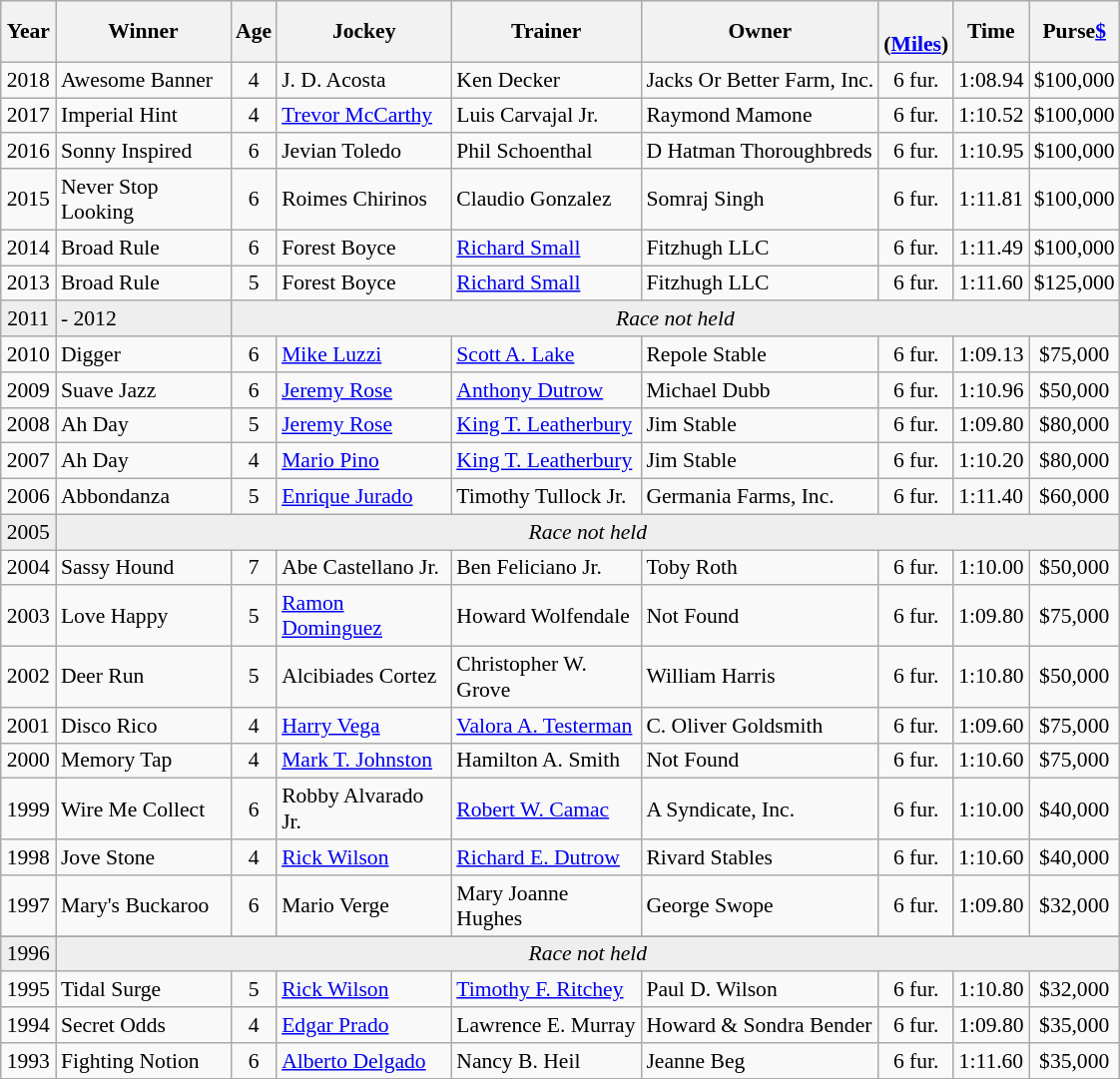<table class="wikitable sortable" style="font-size:90%">
<tr>
<th style="width:30px">Year</th>
<th style="width:110px">Winner</th>
<th style="width:20px">Age</th>
<th style="width:110px">Jockey</th>
<th style="width:120px">Trainer</th>
<th>Owner<br></th>
<th style="width:25px"><br> <span>(<a href='#'>Miles</a>)</span></th>
<th style="width:25px">Time</th>
<th style="width:35px">Purse<a href='#'>$</a></th>
</tr>
<tr>
<td align=center>2018</td>
<td>Awesome Banner</td>
<td align=center>4</td>
<td>J. D. Acosta</td>
<td>Ken Decker</td>
<td>Jacks Or Better Farm, Inc.</td>
<td align=center>6 fur.</td>
<td align=center>1:08.94</td>
<td align=center>$100,000</td>
</tr>
<tr>
<td align=center>2017</td>
<td>Imperial Hint</td>
<td align=center>4</td>
<td><a href='#'>Trevor McCarthy</a></td>
<td>Luis Carvajal Jr.</td>
<td>Raymond Mamone</td>
<td align=center>6 fur.</td>
<td align=center>1:10.52</td>
<td align=center>$100,000</td>
</tr>
<tr>
<td align=center>2016</td>
<td>Sonny Inspired</td>
<td align=center>6</td>
<td>Jevian Toledo</td>
<td>Phil Schoenthal</td>
<td>D Hatman Thoroughbreds</td>
<td align=center>6 fur.</td>
<td align=center>1:10.95</td>
<td align=center>$100,000</td>
</tr>
<tr>
<td align=center>2015</td>
<td>Never Stop Looking</td>
<td align=center>6</td>
<td>Roimes Chirinos</td>
<td>Claudio Gonzalez</td>
<td>Somraj Singh</td>
<td align=center>6 fur.</td>
<td align=center>1:11.81</td>
<td align=center>$100,000</td>
</tr>
<tr>
<td align=center>2014</td>
<td>Broad Rule</td>
<td align=center>6</td>
<td>Forest Boyce</td>
<td><a href='#'>Richard Small</a></td>
<td>Fitzhugh LLC</td>
<td align=center>6 fur.</td>
<td align=center>1:11.49</td>
<td align=center>$100,000</td>
</tr>
<tr>
<td align=center>2013</td>
<td>Broad Rule</td>
<td align=center>5</td>
<td>Forest Boyce</td>
<td><a href='#'>Richard Small</a></td>
<td>Fitzhugh LLC</td>
<td align=center>6 fur.</td>
<td align=center>1:11.60</td>
<td align=center>$125,000</td>
</tr>
<tr bgcolor="#eeeeee">
<td align=center>2011</td>
<td>- 2012</td>
<td align=center  colspan=9><em>Race not held</em></td>
</tr>
<tr>
<td align=center>2010</td>
<td>Digger</td>
<td align=center>6</td>
<td><a href='#'>Mike Luzzi</a></td>
<td><a href='#'>Scott A. Lake</a></td>
<td>Repole Stable</td>
<td align=center>6 fur.</td>
<td align=center>1:09.13</td>
<td align=center>$75,000</td>
</tr>
<tr>
<td align=center>2009</td>
<td>Suave Jazz</td>
<td align=center>6</td>
<td><a href='#'>Jeremy Rose</a></td>
<td><a href='#'>Anthony Dutrow</a></td>
<td>Michael Dubb</td>
<td align=center>6 fur.</td>
<td align=center>1:10.96</td>
<td align=center>$50,000</td>
</tr>
<tr>
<td align=center>2008</td>
<td>Ah Day</td>
<td align=center>5</td>
<td><a href='#'>Jeremy Rose</a></td>
<td><a href='#'>King T. Leatherbury</a></td>
<td>Jim Stable</td>
<td align=center>6 fur.</td>
<td align=center>1:09.80</td>
<td align=center>$80,000</td>
</tr>
<tr>
<td align=center>2007</td>
<td>Ah Day</td>
<td align=center>4</td>
<td><a href='#'>Mario Pino</a></td>
<td><a href='#'>King T. Leatherbury</a></td>
<td>Jim Stable</td>
<td align=center>6 fur.</td>
<td align=center>1:10.20</td>
<td align=center>$80,000</td>
</tr>
<tr>
<td align=center>2006</td>
<td>Abbondanza</td>
<td align=center>5</td>
<td><a href='#'>Enrique Jurado</a></td>
<td>Timothy Tullock Jr.</td>
<td>Germania Farms, Inc.</td>
<td align=center>6 fur.</td>
<td align=center>1:11.40</td>
<td align=center>$60,000</td>
</tr>
<tr bgcolor="#eeeeee">
<td align=center>2005</td>
<td align=center  colspan=8><em>Race not held</em></td>
</tr>
<tr>
<td align=center>2004</td>
<td>Sassy Hound</td>
<td align=center>7</td>
<td>Abe Castellano Jr.</td>
<td>Ben Feliciano Jr.</td>
<td>Toby Roth</td>
<td align=center>6 fur.</td>
<td align=center>1:10.00</td>
<td align=center>$50,000</td>
</tr>
<tr>
<td align=center>2003</td>
<td>Love Happy</td>
<td align=center>5</td>
<td><a href='#'>Ramon Dominguez</a></td>
<td>Howard Wolfendale</td>
<td>Not Found</td>
<td align=center>6 fur.</td>
<td align=center>1:09.80</td>
<td align=center>$75,000</td>
</tr>
<tr>
<td align=center>2002</td>
<td>Deer Run</td>
<td align=center>5</td>
<td>Alcibiades Cortez</td>
<td>Christopher W. Grove</td>
<td>William Harris</td>
<td align=center>6 fur.</td>
<td align=center>1:10.80</td>
<td align=center>$50,000</td>
</tr>
<tr>
<td align=center>2001</td>
<td>Disco Rico</td>
<td align=center>4</td>
<td><a href='#'>Harry Vega</a></td>
<td><a href='#'>Valora A. Testerman</a></td>
<td>C. Oliver Goldsmith</td>
<td align=center>6 fur.</td>
<td align=center>1:09.60</td>
<td align=center>$75,000</td>
</tr>
<tr>
<td align=center>2000</td>
<td>Memory Tap</td>
<td align=center>4</td>
<td><a href='#'>Mark T. Johnston</a></td>
<td>Hamilton A. Smith</td>
<td>Not Found</td>
<td align=center>6 fur.</td>
<td align=center>1:10.60</td>
<td align=center>$75,000</td>
</tr>
<tr>
<td align=center>1999</td>
<td>Wire Me Collect</td>
<td align=center>6</td>
<td>Robby Alvarado Jr.</td>
<td><a href='#'>Robert W. Camac</a></td>
<td>A Syndicate, Inc.</td>
<td align=center>6 fur.</td>
<td align=center>1:10.00</td>
<td align=center>$40,000</td>
</tr>
<tr>
<td align=center>1998</td>
<td>Jove Stone</td>
<td align=center>4</td>
<td><a href='#'>Rick Wilson</a></td>
<td><a href='#'>Richard E. Dutrow</a></td>
<td>Rivard Stables</td>
<td align=center>6 fur.</td>
<td align=center>1:10.60</td>
<td align=center>$40,000</td>
</tr>
<tr>
<td align=center>1997</td>
<td>Mary's Buckaroo</td>
<td align=center>6</td>
<td>Mario Verge</td>
<td>Mary Joanne Hughes</td>
<td>George Swope</td>
<td align=center>6 fur.</td>
<td align=center>1:09.80</td>
<td align=center>$32,000</td>
</tr>
<tr bgcolor="#eeeeee">
</tr>
<tr bgcolor="#eeeeee">
<td align=center>1996</td>
<td align=center  colspan=8><em>Race not held</em></td>
</tr>
<tr>
<td align=center>1995</td>
<td>Tidal Surge</td>
<td align=center>5</td>
<td><a href='#'>Rick Wilson</a></td>
<td><a href='#'>Timothy F. Ritchey</a></td>
<td>Paul D. Wilson</td>
<td align=center>6 fur.</td>
<td align=center>1:10.80</td>
<td align=center>$32,000</td>
</tr>
<tr>
<td align=center>1994</td>
<td>Secret Odds</td>
<td align=center>4</td>
<td><a href='#'>Edgar Prado</a></td>
<td>Lawrence E. Murray</td>
<td>Howard & Sondra Bender</td>
<td align=center>6 fur.</td>
<td align=center>1:09.80</td>
<td align=center>$35,000</td>
</tr>
<tr>
<td align=center>1993</td>
<td>Fighting Notion</td>
<td align=center>6</td>
<td><a href='#'>Alberto Delgado</a></td>
<td>Nancy B. Heil</td>
<td>Jeanne Beg</td>
<td align=center>6 fur.</td>
<td align=center>1:11.60</td>
<td align=center>$35,000</td>
</tr>
<tr>
</tr>
</table>
